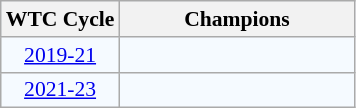<table class="wikitable floatright" style="background:#F5FAFF; text-align:center; font-size:90%;">
<tr>
<th>WTC Cycle</th>
<th style="width:150px">Champions</th>
</tr>
<tr>
<td><a href='#'>2019-21</a></td>
<td style="text-align:left"> </td>
</tr>
<tr>
<td><a href='#'>2021-23</a></td>
<td style="text-align:left"></td>
</tr>
</table>
